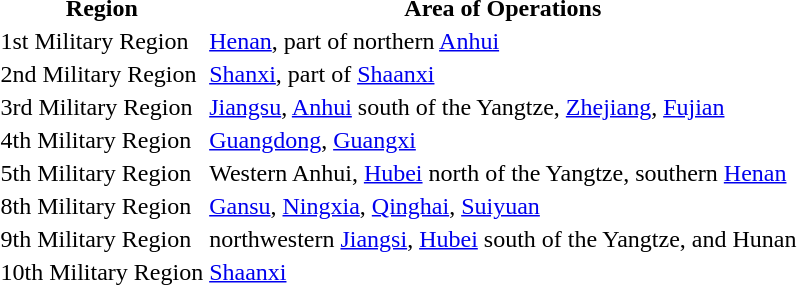<table>
<tr>
<th>Region</th>
<th>Area of Operations</th>
</tr>
<tr>
<td>1st Military Region</td>
<td><a href='#'>Henan</a>, part of northern <a href='#'>Anhui</a></td>
</tr>
<tr>
<td>2nd Military Region</td>
<td><a href='#'>Shanxi</a>,  part of <a href='#'>Shaanxi</a></td>
</tr>
<tr>
<td>3rd Military Region</td>
<td><a href='#'>Jiangsu</a>, <a href='#'>Anhui</a> south of the Yangtze, <a href='#'>Zhejiang</a>, <a href='#'>Fujian</a></td>
</tr>
<tr>
<td>4th Military Region</td>
<td><a href='#'>Guangdong</a>, <a href='#'>Guangxi</a></td>
</tr>
<tr>
<td>5th Military Region</td>
<td>Western Anhui, <a href='#'>Hubei</a> north of the Yangtze, southern <a href='#'>Henan</a></td>
</tr>
<tr>
<td>8th Military Region</td>
<td><a href='#'>Gansu</a>, <a href='#'>Ningxia</a>, <a href='#'>Qinghai</a>, <a href='#'>Suiyuan</a></td>
</tr>
<tr>
<td>9th Military Region</td>
<td>northwestern <a href='#'>Jiangsi</a>, <a href='#'>Hubei</a> south of the Yangtze, and Hunan</td>
</tr>
<tr>
<td>10th Military Region</td>
<td><a href='#'>Shaanxi</a></td>
</tr>
</table>
